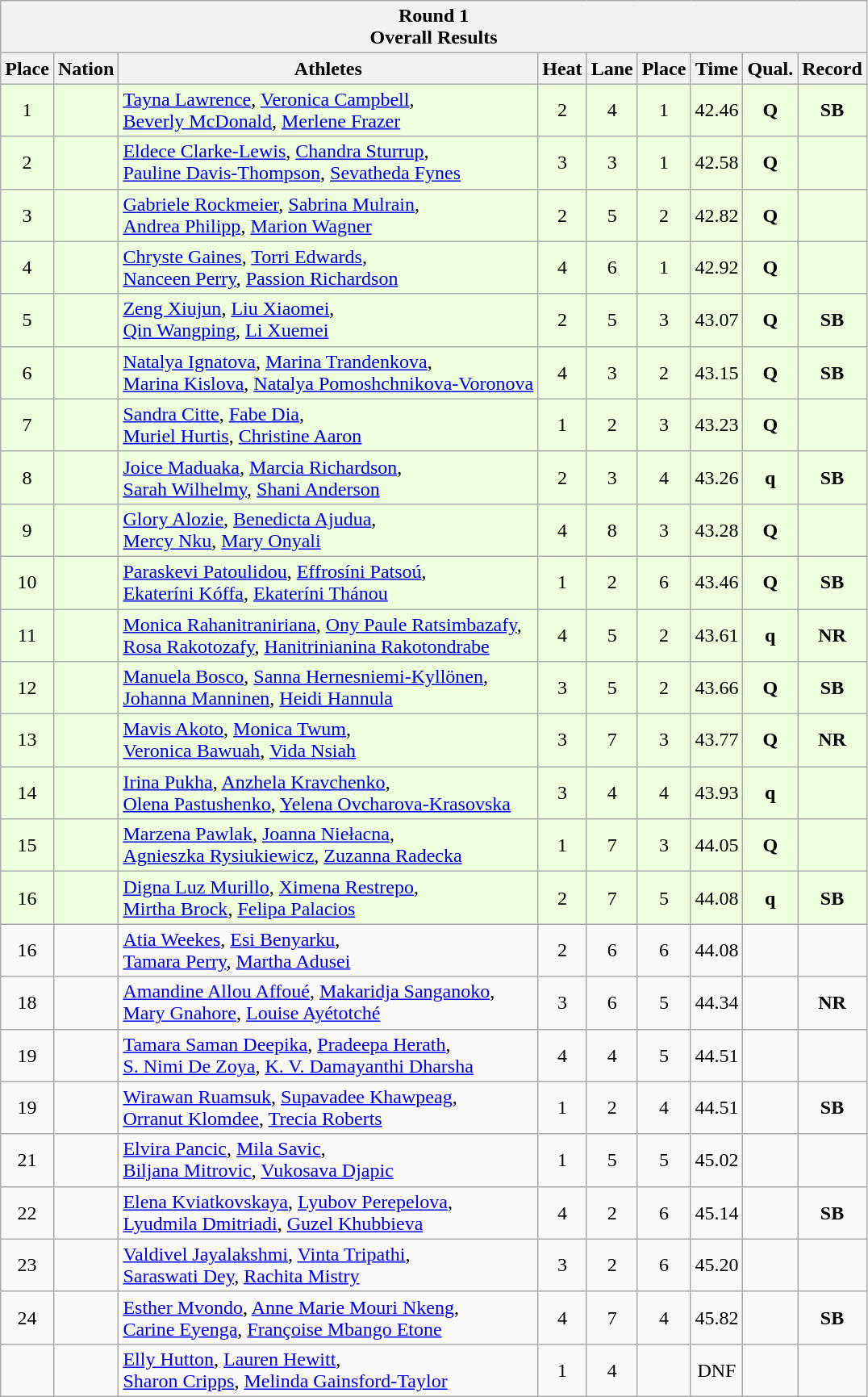<table class="wikitable sortable">
<tr>
<th colspan=9>Round 1 <br> Overall Results</th>
</tr>
<tr>
<th>Place</th>
<th>Nation</th>
<th>Athletes</th>
<th>Heat</th>
<th>Lane</th>
<th>Place</th>
<th>Time</th>
<th>Qual.</th>
<th>Record</th>
</tr>
<tr bgcolor = "eeffdd">
<td align=center>1</td>
<td align=left></td>
<td align=left><a href='#'>Tayna Lawrence</a>, <a href='#'>Veronica Campbell</a>,<br><a href='#'>Beverly McDonald</a>, <a href='#'>Merlene Frazer</a></td>
<td align=center>2</td>
<td align=center>4</td>
<td align=center>1</td>
<td align=center>42.46</td>
<td align=center><strong>Q</strong></td>
<td align=center><strong>SB</strong></td>
</tr>
<tr bgcolor = "eeffdd">
<td align=center>2</td>
<td align=left></td>
<td align=left><a href='#'>Eldece Clarke-Lewis</a>, <a href='#'>Chandra Sturrup</a>,<br><a href='#'>Pauline Davis-Thompson</a>, <a href='#'>Sevatheda Fynes</a></td>
<td align=center>3</td>
<td align=center>3</td>
<td align=center>1</td>
<td align=center>42.58</td>
<td align=center><strong>Q</strong></td>
<td align=center></td>
</tr>
<tr bgcolor = "eeffdd">
<td align=center>3</td>
<td align=left></td>
<td align=left><a href='#'>Gabriele Rockmeier</a>, <a href='#'>Sabrina Mulrain</a>,<br><a href='#'>Andrea Philipp</a>, <a href='#'>Marion Wagner</a></td>
<td align=center>2</td>
<td align=center>5</td>
<td align=center>2</td>
<td align=center>42.82</td>
<td align=center><strong>Q</strong></td>
<td align=center></td>
</tr>
<tr bgcolor = "eeffdd">
<td align=center>4</td>
<td align=left></td>
<td align=left><a href='#'>Chryste Gaines</a>, <a href='#'>Torri Edwards</a>,<br><a href='#'>Nanceen Perry</a>, <a href='#'>Passion Richardson</a></td>
<td align=center>4</td>
<td align=center>6</td>
<td align=center>1</td>
<td align=center>42.92</td>
<td align=center><strong>Q</strong></td>
<td align=center></td>
</tr>
<tr bgcolor = "eeffdd">
<td align=center>5</td>
<td align=left></td>
<td align=left><a href='#'>Zeng Xiujun</a>, <a href='#'>Liu Xiaomei</a>,<br><a href='#'>Qin Wangping</a>, <a href='#'>Li Xuemei</a></td>
<td align=center>2</td>
<td align=center>5</td>
<td align=center>3</td>
<td align=center>43.07</td>
<td align=center><strong>Q</strong></td>
<td align=center><strong>SB</strong></td>
</tr>
<tr bgcolor = "eeffdd">
<td align=center>6</td>
<td align=left></td>
<td align=left><a href='#'>Natalya Ignatova</a>, <a href='#'>Marina Trandenkova</a>,<br><a href='#'>Marina Kislova</a>, <a href='#'>Natalya Pomoshchnikova-Voronova</a></td>
<td align=center>4</td>
<td align=center>3</td>
<td align=center>2</td>
<td align=center>43.15</td>
<td align=center><strong>Q</strong></td>
<td align=center><strong>SB</strong></td>
</tr>
<tr bgcolor = "eeffdd">
<td align=center>7</td>
<td align=left></td>
<td align=left><a href='#'>Sandra Citte</a>, <a href='#'>Fabe Dia</a>,<br><a href='#'>Muriel Hurtis</a>, <a href='#'>Christine Aaron</a></td>
<td align=center>1</td>
<td align=center>2</td>
<td align=center>3</td>
<td align=center>43.23</td>
<td align=center><strong>Q</strong></td>
<td align=center></td>
</tr>
<tr bgcolor = "eeffdd">
<td align=center>8</td>
<td align=left></td>
<td align=left><a href='#'>Joice Maduaka</a>, <a href='#'>Marcia Richardson</a>,<br><a href='#'>Sarah Wilhelmy</a>, <a href='#'>Shani Anderson</a></td>
<td align=center>2</td>
<td align=center>3</td>
<td align=center>4</td>
<td align=center>43.26</td>
<td align=center><strong>q</strong></td>
<td align=center><strong>SB</strong></td>
</tr>
<tr bgcolor = "eeffdd">
<td align=center>9</td>
<td align=left></td>
<td align=left><a href='#'>Glory Alozie</a>, <a href='#'>Benedicta Ajudua</a>,<br><a href='#'>Mercy Nku</a>, <a href='#'>Mary Onyali</a></td>
<td align=center>4</td>
<td align=center>8</td>
<td align=center>3</td>
<td align=center>43.28</td>
<td align=center><strong>Q</strong></td>
<td align=center></td>
</tr>
<tr bgcolor = "eeffdd">
<td align=center>10</td>
<td align=left></td>
<td align=left><a href='#'>Paraskevi Patoulidou</a>, <a href='#'>Effrosíni Patsoú</a>,<br><a href='#'>Ekateríni Kóffa</a>, <a href='#'>Ekateríni Thánou</a></td>
<td align=center>1</td>
<td align=center>2</td>
<td align=center>6</td>
<td align=center>43.46</td>
<td align=center><strong>Q</strong></td>
<td align=center><strong>SB</strong></td>
</tr>
<tr bgcolor = "eeffdd">
<td align=center>11</td>
<td align=left></td>
<td align=left><a href='#'>Monica Rahanitraniriana</a>, <a href='#'>Ony Paule Ratsimbazafy</a>,<br><a href='#'>Rosa Rakotozafy</a>, <a href='#'>Hanitrinianina Rakotondrabe</a></td>
<td align=center>4</td>
<td align=center>5</td>
<td align=center>2</td>
<td align=center>43.61</td>
<td align=center><strong>q</strong></td>
<td align=center><strong>NR</strong></td>
</tr>
<tr bgcolor = "eeffdd">
<td align=center>12</td>
<td align=left></td>
<td align=left><a href='#'>Manuela Bosco</a>, <a href='#'>Sanna Hernesniemi-Kyllönen</a>,<br><a href='#'>Johanna Manninen</a>, <a href='#'>Heidi Hannula</a></td>
<td align=center>3</td>
<td align=center>5</td>
<td align=center>2</td>
<td align=center>43.66</td>
<td align=center><strong>Q</strong></td>
<td align=center><strong>SB</strong></td>
</tr>
<tr bgcolor = "eeffdd">
<td align=center>13</td>
<td align=left></td>
<td align=left><a href='#'>Mavis Akoto</a>, <a href='#'>Monica Twum</a>,<br><a href='#'>Veronica Bawuah</a>, <a href='#'>Vida Nsiah</a></td>
<td align=center>3</td>
<td align=center>7</td>
<td align=center>3</td>
<td align=center>43.77</td>
<td align=center><strong>Q</strong></td>
<td align=center><strong>NR</strong></td>
</tr>
<tr bgcolor = "eeffdd">
<td align=center>14</td>
<td align=left></td>
<td align=left><a href='#'>Irina Pukha</a>, <a href='#'>Anzhela Kravchenko</a>,<br><a href='#'>Olena Pastushenko</a>, <a href='#'>Yelena Ovcharova-Krasovska</a></td>
<td align=center>3</td>
<td align=center>4</td>
<td align=center>4</td>
<td align=center>43.93</td>
<td align=center><strong>q</strong></td>
<td align=center></td>
</tr>
<tr bgcolor = "eeffdd">
<td align=center>15</td>
<td align=left></td>
<td align=left><a href='#'>Marzena Pawlak</a>, <a href='#'>Joanna Niełacna</a>,<br><a href='#'>Agnieszka Rysiukiewicz</a>, <a href='#'>Zuzanna Radecka</a></td>
<td align=center>1</td>
<td align=center>7</td>
<td align=center>3</td>
<td align=center>44.05</td>
<td align=center><strong>Q</strong></td>
<td align=center></td>
</tr>
<tr bgcolor = "eeffdd">
<td align=center>16</td>
<td align=left></td>
<td align=left><a href='#'>Digna Luz Murillo</a>, <a href='#'>Ximena Restrepo</a>,<br><a href='#'>Mirtha Brock</a>, <a href='#'>Felipa Palacios</a></td>
<td align=center>2</td>
<td align=center>7</td>
<td align=center>5</td>
<td align=center>44.08</td>
<td align=center><strong>q</strong></td>
<td align=center><strong>SB</strong></td>
</tr>
<tr>
<td align=center>16</td>
<td align=left></td>
<td align=left><a href='#'>Atia Weekes</a>, <a href='#'>Esi Benyarku</a>,<br><a href='#'>Tamara Perry</a>, <a href='#'>Martha Adusei</a></td>
<td align=center>2</td>
<td align=center>6</td>
<td align=center>6</td>
<td align=center>44.08</td>
<td align=center></td>
<td align=center></td>
</tr>
<tr>
<td align=center>18</td>
<td align=left></td>
<td align=left><a href='#'>Amandine Allou Affoué</a>, <a href='#'>Makaridja Sanganoko</a>,<br><a href='#'>Mary Gnahore</a>, <a href='#'>Louise Ayétotché</a></td>
<td align=center>3</td>
<td align=center>6</td>
<td align=center>5</td>
<td align=center>44.34</td>
<td align=center></td>
<td align=center><strong>NR </strong></td>
</tr>
<tr>
<td align=center>19</td>
<td align=left></td>
<td align=left><a href='#'>Tamara Saman Deepika</a>, <a href='#'>Pradeepa Herath</a>,<br><a href='#'>S. Nimi De Zoya</a>, <a href='#'>K. V. Damayanthi Dharsha</a></td>
<td align=center>4</td>
<td align=center>4</td>
<td align=center>5</td>
<td align=center>44.51</td>
<td align=center></td>
<td align=center></td>
</tr>
<tr>
<td align=center>19</td>
<td align=left></td>
<td align=left><a href='#'>Wirawan Ruamsuk</a>, <a href='#'>Supavadee Khawpeag</a>,<br><a href='#'>Orranut Klomdee</a>, <a href='#'>Trecia Roberts</a></td>
<td align=center>1</td>
<td align=center>2</td>
<td align=center>4</td>
<td align=center>44.51</td>
<td align=center></td>
<td align=center><strong>SB</strong></td>
</tr>
<tr>
<td align=center>21</td>
<td align=left></td>
<td align=left><a href='#'>Elvira Pancic</a>, <a href='#'>Mila Savic</a>,<br><a href='#'>Biljana Mitrovic</a>, <a href='#'>Vukosava Djapic</a></td>
<td align=center>1</td>
<td align=center>5</td>
<td align=center>5</td>
<td align=center>45.02</td>
<td align=center></td>
<td align=center></td>
</tr>
<tr>
<td align=center>22</td>
<td align=left></td>
<td align=left><a href='#'>Elena Kviatkovskaya</a>, <a href='#'>Lyubov Perepelova</a>,<br><a href='#'>Lyudmila Dmitriadi</a>, <a href='#'>Guzel Khubbieva</a></td>
<td align=center>4</td>
<td align=center>2</td>
<td align=center>6</td>
<td align=center>45.14</td>
<td align=center></td>
<td align=center><strong>SB</strong></td>
</tr>
<tr>
<td align=center>23</td>
<td align=left></td>
<td align=left><a href='#'>Valdivel Jayalakshmi</a>, <a href='#'>Vinta Tripathi</a>,<br><a href='#'>Saraswati Dey</a>, <a href='#'>Rachita Mistry</a></td>
<td align=center>3</td>
<td align=center>2</td>
<td align=center>6</td>
<td align=center>45.20</td>
<td align=center></td>
<td align=center></td>
</tr>
<tr>
<td align=center>24</td>
<td align=left></td>
<td align=left><a href='#'>Esther Mvondo</a>, <a href='#'>Anne Marie Mouri Nkeng</a>,<br><a href='#'>Carine Eyenga</a>, <a href='#'>Françoise Mbango Etone</a></td>
<td align=center>4</td>
<td align=center>7</td>
<td align=center>4</td>
<td align=center>45.82</td>
<td align=center></td>
<td align=center><strong>SB</strong></td>
</tr>
<tr>
<td align=center></td>
<td align=left></td>
<td align=left><a href='#'>Elly Hutton</a>, <a href='#'>Lauren Hewitt</a>,<br><a href='#'>Sharon Cripps</a>, <a href='#'>Melinda Gainsford-Taylor</a></td>
<td align=center>1</td>
<td align=center>4</td>
<td align=center></td>
<td align=center>DNF</td>
<td align=center></td>
<td align=center></td>
</tr>
</table>
